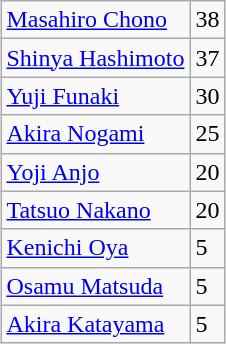<table class="wikitable" style="margin: 1em auto 1em auto">
<tr>
<td><a href='#'>Masahiro Chono</a></td>
<td>38</td>
</tr>
<tr>
<td><a href='#'>Shinya Hashimoto</a></td>
<td>37</td>
</tr>
<tr>
<td><a href='#'>Yuji Funaki</a></td>
<td>30</td>
</tr>
<tr>
<td><a href='#'>Akira Nogami</a></td>
<td>25</td>
</tr>
<tr>
<td><a href='#'>Yoji Anjo</a></td>
<td>20</td>
</tr>
<tr>
<td><a href='#'>Tatsuo Nakano</a></td>
<td>20</td>
</tr>
<tr>
<td><a href='#'>Kenichi Oya</a></td>
<td>5</td>
</tr>
<tr>
<td><a href='#'>Osamu Matsuda</a></td>
<td>5</td>
</tr>
<tr>
<td><a href='#'>Akira Katayama</a></td>
<td>5</td>
</tr>
</table>
